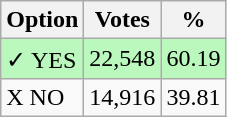<table class="wikitable">
<tr>
<th>Option</th>
<th>Votes</th>
<th>%</th>
</tr>
<tr>
<td style=background:#bbf8be>✓ YES</td>
<td style=background:#bbf8be>22,548</td>
<td style=background:#bbf8be>60.19</td>
</tr>
<tr>
<td>X NO</td>
<td>14,916</td>
<td>39.81</td>
</tr>
</table>
